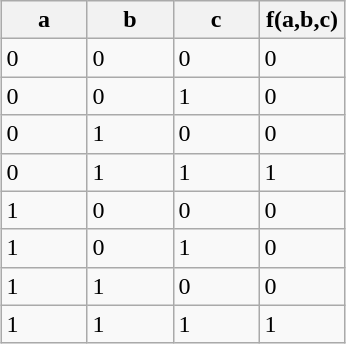<table class="wikitable" style="margin: 1em auto 1em auto">
<tr>
<th width="50">a</th>
<th width="50">b</th>
<th width="50">c</th>
<th width="50">f(a,b,c)</th>
</tr>
<tr>
<td>0</td>
<td>0</td>
<td>0</td>
<td>0</td>
</tr>
<tr>
<td>0</td>
<td>0</td>
<td>1</td>
<td>0</td>
</tr>
<tr>
<td>0</td>
<td>1</td>
<td>0</td>
<td>0</td>
</tr>
<tr>
<td>0</td>
<td>1</td>
<td>1</td>
<td>1</td>
</tr>
<tr>
<td>1</td>
<td>0</td>
<td>0</td>
<td>0</td>
</tr>
<tr>
<td>1</td>
<td>0</td>
<td>1</td>
<td>0</td>
</tr>
<tr>
<td>1</td>
<td>1</td>
<td>0</td>
<td>0</td>
</tr>
<tr>
<td>1</td>
<td>1</td>
<td>1</td>
<td>1</td>
</tr>
</table>
